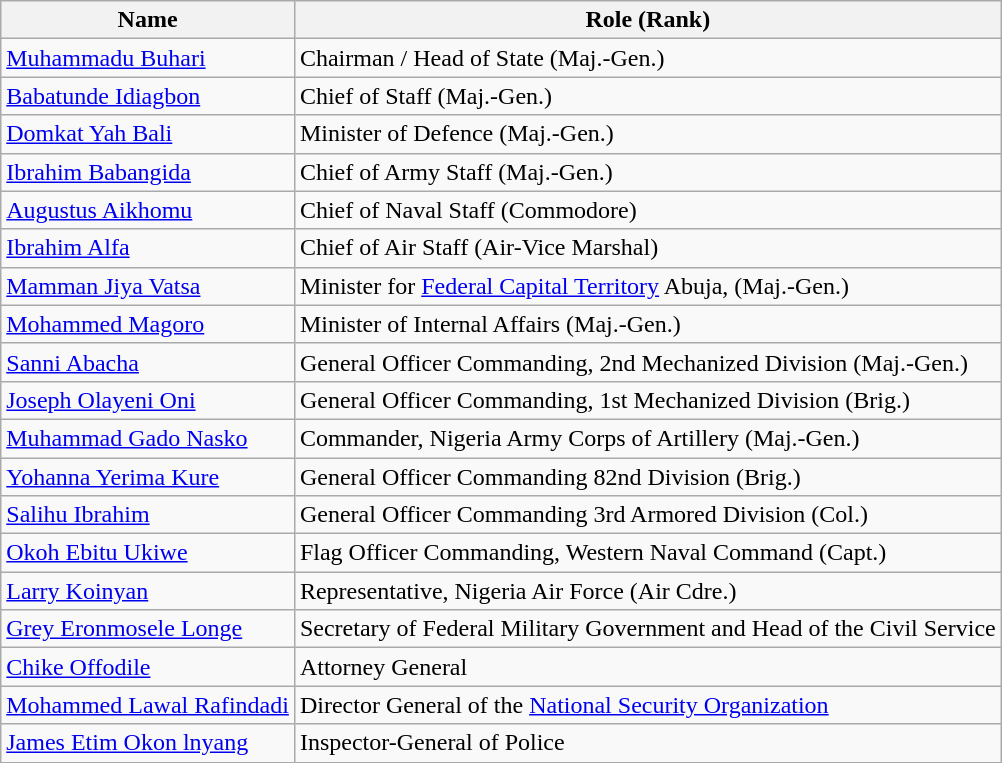<table class="wikitable">
<tr>
<th>Name</th>
<th>Role (Rank)</th>
</tr>
<tr>
<td><a href='#'>Muhammadu Buhari</a></td>
<td>Chairman / Head of State (Maj.-Gen.)</td>
</tr>
<tr>
<td><a href='#'>Babatunde Idiagbon</a></td>
<td>Chief of Staff (Maj.-Gen.)</td>
</tr>
<tr>
<td><a href='#'>Domkat Yah Bali</a></td>
<td>Minister of Defence (Maj.-Gen.)</td>
</tr>
<tr>
<td><a href='#'>Ibrahim Babangida</a></td>
<td>Chief of Army Staff (Maj.-Gen.)</td>
</tr>
<tr>
<td><a href='#'>Augustus Aikhomu</a></td>
<td>Chief of Naval Staff (Commodore)</td>
</tr>
<tr>
<td><a href='#'>Ibrahim Alfa</a></td>
<td>Chief of Air Staff (Air-Vice Marshal)</td>
</tr>
<tr>
<td><a href='#'>Mamman Jiya Vatsa</a></td>
<td>Minister for <a href='#'>Federal Capital Territory</a> Abuja, (Maj.-Gen.)</td>
</tr>
<tr>
<td><a href='#'>Mohammed Magoro</a></td>
<td>Minister of Internal Affairs (Maj.-Gen.)</td>
</tr>
<tr>
<td><a href='#'>Sanni Abacha</a></td>
<td>General Officer Commanding, 2nd  Mechanized  Division (Maj.-Gen.)</td>
</tr>
<tr>
<td><a href='#'>Joseph Olayeni Oni</a></td>
<td>General Officer Commanding, 1st  Mechanized  Division (Brig.)</td>
</tr>
<tr>
<td><a href='#'>Muhammad Gado Nasko</a></td>
<td>Commander, Nigeria Army Corps of Artillery (Maj.-Gen.)</td>
</tr>
<tr>
<td><a href='#'>Yohanna Yerima Kure</a></td>
<td>General Officer Commanding 82nd Division (Brig.)</td>
</tr>
<tr>
<td><a href='#'>Salihu Ibrahim</a></td>
<td>General Officer Commanding 3rd Armored Division (Col.)</td>
</tr>
<tr>
<td><a href='#'>Okoh Ebitu Ukiwe</a></td>
<td>Flag Officer Commanding, Western Naval Command (Capt.)</td>
</tr>
<tr>
<td><a href='#'>Larry Koinyan</a></td>
<td>Representative, Nigeria Air Force (Air Cdre.)</td>
</tr>
<tr>
<td><a href='#'>Grey Eronmosele Longe</a></td>
<td>Secretary of Federal Military Government and Head of the Civil Service</td>
</tr>
<tr>
<td><a href='#'>Chike Offodile</a></td>
<td>Attorney General</td>
</tr>
<tr>
<td><a href='#'>Mohammed Lawal Rafindadi</a></td>
<td>Director General of the <a href='#'>National Security Organization</a></td>
</tr>
<tr>
<td><a href='#'>James Etim Okon lnyang</a></td>
<td>Inspector-General of Police</td>
</tr>
</table>
